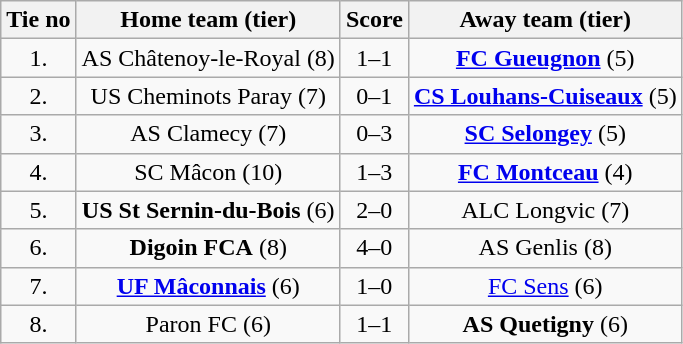<table class="wikitable" style="text-align: center">
<tr>
<th>Tie no</th>
<th>Home team (tier)</th>
<th>Score</th>
<th>Away team (tier)</th>
</tr>
<tr>
<td>1.</td>
<td>AS Châtenoy-le-Royal (8)</td>
<td>1–1 </td>
<td><strong><a href='#'>FC Gueugnon</a></strong> (5)</td>
</tr>
<tr>
<td>2.</td>
<td>US Cheminots Paray (7)</td>
<td>0–1</td>
<td><strong><a href='#'>CS Louhans-Cuiseaux</a></strong> (5)</td>
</tr>
<tr>
<td>3.</td>
<td>AS Clamecy (7)</td>
<td>0–3</td>
<td><strong><a href='#'>SC Selongey</a></strong> (5)</td>
</tr>
<tr>
<td>4.</td>
<td>SC Mâcon (10)</td>
<td>1–3</td>
<td><strong><a href='#'>FC Montceau</a></strong> (4)</td>
</tr>
<tr>
<td>5.</td>
<td><strong>US St Sernin-du-Bois</strong> (6)</td>
<td>2–0</td>
<td>ALC Longvic (7)</td>
</tr>
<tr>
<td>6.</td>
<td><strong>Digoin FCA</strong> (8)</td>
<td>4–0</td>
<td>AS Genlis (8)</td>
</tr>
<tr>
<td>7.</td>
<td><strong><a href='#'>UF Mâconnais</a></strong> (6)</td>
<td>1–0</td>
<td><a href='#'>FC Sens</a> (6)</td>
</tr>
<tr>
<td>8.</td>
<td>Paron FC (6)</td>
<td>1–1 </td>
<td><strong>AS Quetigny</strong> (6)</td>
</tr>
</table>
